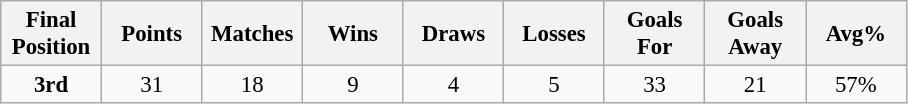<table class="wikitable" style="font-size: 95%; text-align: center;">
<tr>
<th width=60>Final Position</th>
<th width=60>Points</th>
<th width=60>Matches</th>
<th width=60>Wins</th>
<th width=60>Draws</th>
<th width=60>Losses</th>
<th width=60>Goals For</th>
<th width=60>Goals Away</th>
<th width=60>Avg%</th>
</tr>
<tr>
<td><strong>3rd</strong></td>
<td>31</td>
<td>18</td>
<td>9</td>
<td>4</td>
<td>5</td>
<td>33</td>
<td>21</td>
<td>57%</td>
</tr>
</table>
